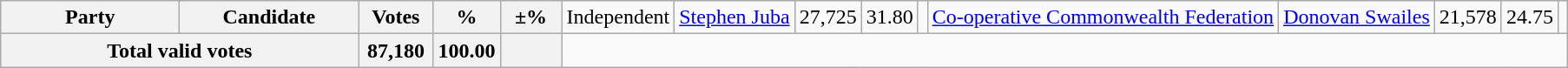<table class="wikitable">
<tr>
<th colspan="2" style="width: 130px">Party</th>
<th style="width: 130px">Candidate</th>
<th style="width: 50px">Votes</th>
<th style="width: 40px">%</th>
<th style="width: 40px">±%<br>
</th>
<td>Independent</td>
<td><a href='#'>Stephen Juba</a></td>
<td align="right">27,725</td>
<td align="right">31.80</td>
<td align="right"><br></td>
<td><a href='#'>Co-operative Commonwealth Federation</a></td>
<td><a href='#'>Donovan Swailes</a></td>
<td align="right">21,578</td>
<td align="right">24.75</td>
<td align="right"></td>
</tr>
<tr bgcolor="white">
<th align="right" colspan=3>Total valid votes</th>
<th align="right">87,180</th>
<th align="right">100.00</th>
<th align="right"></th>
</tr>
</table>
